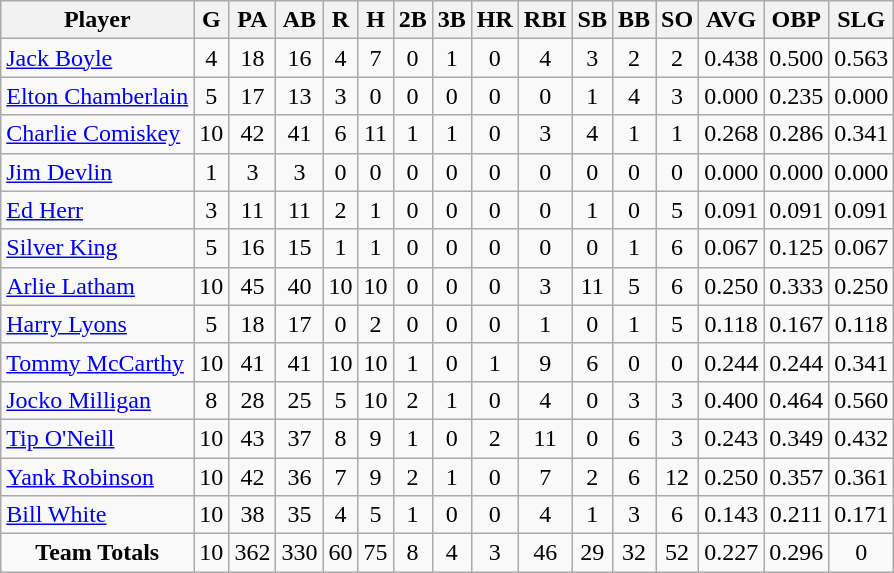<table class="wikitable">
<tr style="background: #F2F2F2;">
<th align=left>Player</th>
<th>G</th>
<th>PA</th>
<th>AB</th>
<th>R</th>
<th>H</th>
<th>2B</th>
<th>3B</th>
<th>HR</th>
<th>RBI</th>
<th>SB</th>
<th>BB</th>
<th>SO</th>
<th>AVG</th>
<th>OBP</th>
<th>SLG</th>
</tr>
<tr align=center>
<td align=left><a href='#'>Jack Boyle</a></td>
<td>4</td>
<td>18</td>
<td>16</td>
<td>4</td>
<td>7</td>
<td>0</td>
<td>1</td>
<td>0</td>
<td>4</td>
<td>3</td>
<td>2</td>
<td>2</td>
<td>0.438</td>
<td>0.500</td>
<td>0.563</td>
</tr>
<tr align=center>
<td align=left><a href='#'>Elton Chamberlain</a></td>
<td>5</td>
<td>17</td>
<td>13</td>
<td>3</td>
<td>0</td>
<td>0</td>
<td>0</td>
<td>0</td>
<td>0</td>
<td>1</td>
<td>4</td>
<td>3</td>
<td>0.000</td>
<td>0.235</td>
<td>0.000</td>
</tr>
<tr align=center>
<td align=left><a href='#'>Charlie Comiskey</a></td>
<td>10</td>
<td>42</td>
<td>41</td>
<td>6</td>
<td>11</td>
<td>1</td>
<td>1</td>
<td>0</td>
<td>3</td>
<td>4</td>
<td>1</td>
<td>1</td>
<td>0.268</td>
<td>0.286</td>
<td>0.341</td>
</tr>
<tr align=center>
<td align=left><a href='#'>Jim Devlin</a></td>
<td>1</td>
<td>3</td>
<td>3</td>
<td>0</td>
<td>0</td>
<td>0</td>
<td>0</td>
<td>0</td>
<td>0</td>
<td>0</td>
<td>0</td>
<td>0</td>
<td>0.000</td>
<td>0.000</td>
<td>0.000</td>
</tr>
<tr align=center>
<td align=left><a href='#'>Ed Herr</a></td>
<td>3</td>
<td>11</td>
<td>11</td>
<td>2</td>
<td>1</td>
<td>0</td>
<td>0</td>
<td>0</td>
<td>0</td>
<td>1</td>
<td>0</td>
<td>5</td>
<td>0.091</td>
<td>0.091</td>
<td>0.091</td>
</tr>
<tr align=center>
<td align=left><a href='#'>Silver King</a></td>
<td>5</td>
<td>16</td>
<td>15</td>
<td>1</td>
<td>1</td>
<td>0</td>
<td>0</td>
<td>0</td>
<td>0</td>
<td>0</td>
<td>1</td>
<td>6</td>
<td>0.067</td>
<td>0.125</td>
<td>0.067</td>
</tr>
<tr align=center>
<td align=left><a href='#'>Arlie Latham</a></td>
<td>10</td>
<td>45</td>
<td>40</td>
<td>10</td>
<td>10</td>
<td>0</td>
<td>0</td>
<td>0</td>
<td>3</td>
<td>11</td>
<td>5</td>
<td>6</td>
<td>0.250</td>
<td>0.333</td>
<td>0.250</td>
</tr>
<tr align=center>
<td align=left><a href='#'>Harry Lyons</a></td>
<td>5</td>
<td>18</td>
<td>17</td>
<td>0</td>
<td>2</td>
<td>0</td>
<td>0</td>
<td>0</td>
<td>1</td>
<td>0</td>
<td>1</td>
<td>5</td>
<td>0.118</td>
<td>0.167</td>
<td>0.118</td>
</tr>
<tr align=center>
<td align=left><a href='#'>Tommy McCarthy</a></td>
<td>10</td>
<td>41</td>
<td>41</td>
<td>10</td>
<td>10</td>
<td>1</td>
<td>0</td>
<td>1</td>
<td>9</td>
<td>6</td>
<td>0</td>
<td>0</td>
<td>0.244</td>
<td>0.244</td>
<td>0.341</td>
</tr>
<tr align=center>
<td align=left><a href='#'>Jocko Milligan</a></td>
<td>8</td>
<td>28</td>
<td>25</td>
<td>5</td>
<td>10</td>
<td>2</td>
<td>1</td>
<td>0</td>
<td>4</td>
<td>0</td>
<td>3</td>
<td>3</td>
<td>0.400</td>
<td>0.464</td>
<td>0.560</td>
</tr>
<tr align=center>
<td align=left><a href='#'>Tip O'Neill</a></td>
<td>10</td>
<td>43</td>
<td>37</td>
<td>8</td>
<td>9</td>
<td>1</td>
<td>0</td>
<td>2</td>
<td>11</td>
<td>0</td>
<td>6</td>
<td>3</td>
<td>0.243</td>
<td>0.349</td>
<td>0.432</td>
</tr>
<tr align=center>
<td align=left><a href='#'>Yank Robinson</a></td>
<td>10</td>
<td>42</td>
<td>36</td>
<td>7</td>
<td>9</td>
<td>2</td>
<td>1</td>
<td>0</td>
<td>7</td>
<td>2</td>
<td>6</td>
<td>12</td>
<td>0.250</td>
<td>0.357</td>
<td>0.361</td>
</tr>
<tr align=center>
<td align=left><a href='#'>Bill White</a></td>
<td>10</td>
<td>38</td>
<td>35</td>
<td>4</td>
<td>5</td>
<td>1</td>
<td>0</td>
<td>0</td>
<td>4</td>
<td>1</td>
<td>3</td>
<td>6</td>
<td>0.143</td>
<td>0.211</td>
<td>0.171</td>
</tr>
<tr align=center>
<td><strong>Team Totals</strong></td>
<td>10</td>
<td>362</td>
<td>330</td>
<td>60</td>
<td>75</td>
<td>8</td>
<td>4</td>
<td>3</td>
<td>46</td>
<td>29</td>
<td>32</td>
<td>52</td>
<td>0.227</td>
<td>0.296</td>
<td>0</td>
</tr>
</table>
